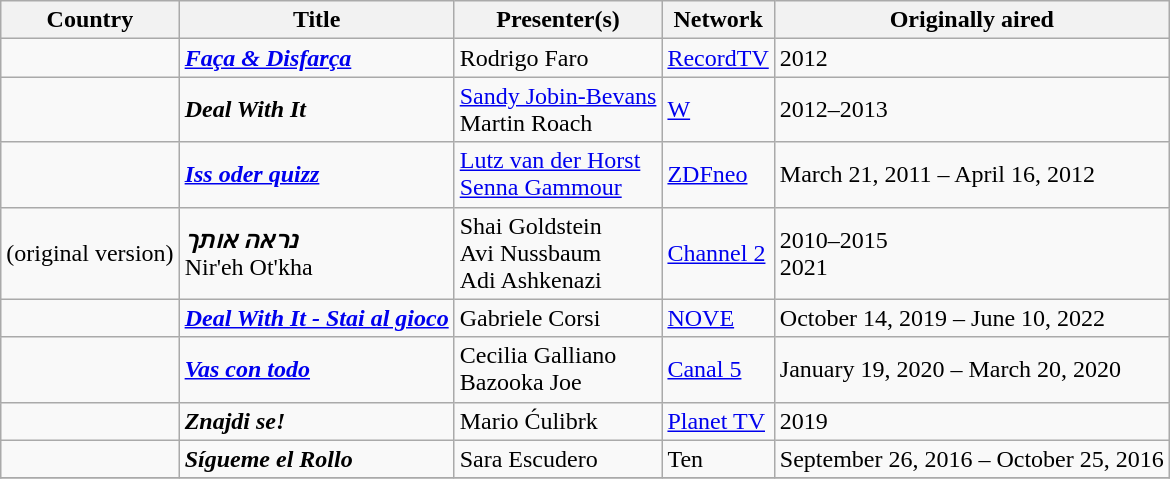<table class="wikitable">
<tr>
<th>Country</th>
<th>Title</th>
<th>Presenter(s)</th>
<th>Network</th>
<th>Originally aired</th>
</tr>
<tr>
<td></td>
<td><strong><em><a href='#'>Faça & Disfarça</a></em></strong><br></td>
<td>Rodrigo Faro</td>
<td><a href='#'>RecordTV</a></td>
<td>2012</td>
</tr>
<tr>
<td></td>
<td><strong><em>Deal With It</em></strong></td>
<td><a href='#'>Sandy Jobin-Bevans</a><br>Martin Roach</td>
<td><a href='#'>W</a></td>
<td>2012–2013</td>
</tr>
<tr>
<td></td>
<td><strong><em><a href='#'>Iss oder quizz</a></em></strong></td>
<td><a href='#'>Lutz van der Horst</a><br><a href='#'>Senna Gammour</a></td>
<td><a href='#'>ZDFneo</a></td>
<td>March 21, 2011 – April 16, 2012</td>
</tr>
<tr>
<td> (original version)</td>
<td><strong><em>נראה אותך</em></strong><br>Nir'eh Ot'kha</td>
<td>Shai Goldstein <br> Avi Nussbaum <br> Adi Ashkenazi</td>
<td><a href='#'>Channel 2</a></td>
<td>2010–2015<br>2021</td>
</tr>
<tr>
<td></td>
<td><strong><em><a href='#'>Deal With It - Stai al gioco</a></em></strong></td>
<td>Gabriele Corsi</td>
<td><a href='#'>NOVE</a></td>
<td>October 14, 2019 – June 10, 2022</td>
</tr>
<tr>
<td></td>
<td><strong><em><a href='#'>Vas con todo</a></em></strong></td>
<td>Cecilia Galliano<br>Bazooka Joe</td>
<td><a href='#'>Canal 5</a></td>
<td>January 19, 2020 – March 20, 2020</td>
</tr>
<tr>
<td></td>
<td><strong><em>Znajdi se!</em></strong></td>
<td>Mario Ćulibrk</td>
<td><a href='#'>Planet TV</a></td>
<td>2019</td>
</tr>
<tr>
<td></td>
<td><strong><em>Sígueme el Rollo</em></strong></td>
<td>Sara Escudero</td>
<td>Ten</td>
<td>September 26, 2016 – October 25, 2016</td>
</tr>
<tr>
</tr>
</table>
